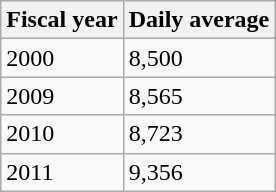<table class="wikitable">
<tr>
<th>Fiscal year</th>
<th>Daily average</th>
</tr>
<tr>
<td>2000</td>
<td>8,500</td>
</tr>
<tr>
<td>2009</td>
<td>8,565</td>
</tr>
<tr>
<td>2010</td>
<td>8,723</td>
</tr>
<tr>
<td>2011</td>
<td>9,356</td>
</tr>
</table>
